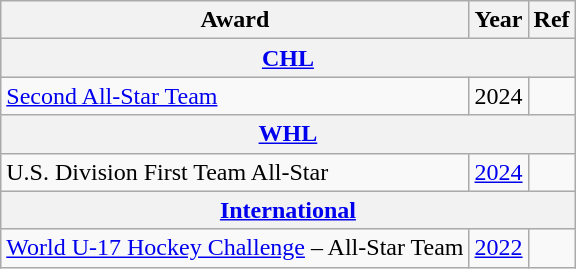<table class="wikitable">
<tr>
<th>Award</th>
<th>Year</th>
<th>Ref</th>
</tr>
<tr ALIGN="center" bgcolor="#e0e0e0">
<th colspan="4"><a href='#'>CHL</a></th>
</tr>
<tr>
<td><a href='#'>Second All-Star Team</a></td>
<td>2024</td>
<td></td>
</tr>
<tr>
<th colspan="3"><a href='#'>WHL</a></th>
</tr>
<tr>
<td>U.S. Division First Team All-Star</td>
<td><a href='#'>2024</a></td>
<td></td>
</tr>
<tr>
<th colspan="3"><a href='#'>International</a></th>
</tr>
<tr>
<td><a href='#'>World U-17 Hockey Challenge</a> – All-Star Team</td>
<td><a href='#'>2022</a></td>
<td></td>
</tr>
</table>
